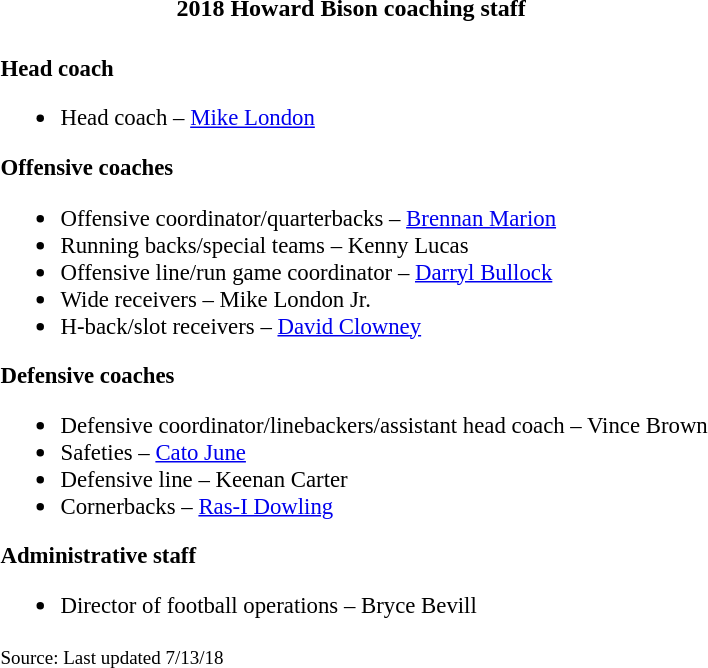<table class="toccolours" style="text-align: left">
<tr align="center">
<th colspan="8" style=><strong>2018 Howard Bison coaching staff</strong></th>
</tr>
<tr>
<td valign = "top"></td>
<td style="font-size: 95%;" valign="top"><br><strong>Head coach</strong><ul><li>Head coach – <a href='#'>Mike London</a></li></ul><strong>Offensive coaches</strong><ul><li>Offensive coordinator/quarterbacks – <a href='#'>Brennan Marion</a></li><li>Running backs/special teams – Kenny Lucas</li><li>Offensive line/run game coordinator – <a href='#'>Darryl Bullock</a></li><li>Wide receivers – Mike London Jr.</li><li>H-back/slot receivers – <a href='#'>David Clowney</a></li></ul><strong>Defensive coaches</strong><ul><li>Defensive coordinator/linebackers/assistant head coach – Vince Brown</li><li>Safeties – <a href='#'>Cato June</a></li><li>Defensive line – Keenan Carter</li><li>Cornerbacks – <a href='#'>Ras-I Dowling</a></li></ul><strong>Administrative staff</strong><ul><li>Director of football operations – Bryce Bevill</li></ul><small>Source: Last updated 7/13/18</small></td>
</tr>
</table>
